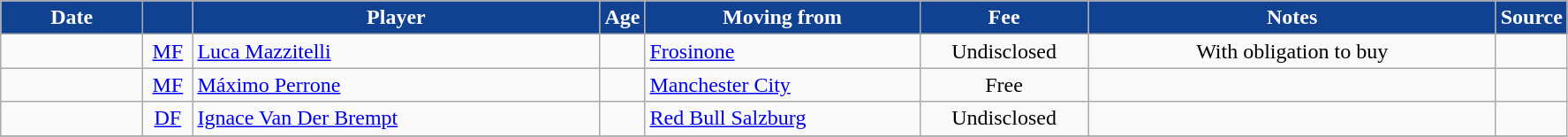<table class="wikitable">
<tr>
<th style="background:#114291; color:#FFFFFF; width:100px">Date</th>
<th style="background:#114291; color:#FFFFFF; width:30px"></th>
<th style="background:#114291; color:#FFFFFF; width:300px">Player</th>
<th style="background:#114291; color:#FFFFFF; width:20px">Age</th>
<th style="background:#114291; color:#FFFFFF; width:200px">Moving from</th>
<th style="background:#114291; color:#FFFFFF; width:120px">Fee</th>
<th style="background:#114291; color:#FFFFFF; width:300px" class="unsortable">Notes</th>
<th style="background:#114291; color:#FFFFFF; width:35px">Source</th>
</tr>
<tr>
<td></td>
<td align=center><a href='#'>MF</a></td>
<td> <a href='#'>Luca Mazzitelli</a></td>
<td align=center></td>
<td> <a href='#'>Frosinone</a></td>
<td align=center>Undisclosed</td>
<td align=center>With obligation to buy</td>
<td></td>
</tr>
<tr>
<td></td>
<td align=center><a href='#'>MF</a></td>
<td> <a href='#'>Máximo Perrone</a></td>
<td align=center></td>
<td> <a href='#'>Manchester City</a></td>
<td align=center>Free</td>
<td align=center></td>
<td></td>
</tr>
<tr>
<td></td>
<td align=center><a href='#'>DF</a></td>
<td> <a href='#'>Ignace Van Der Brempt</a></td>
<td align=center></td>
<td> <a href='#'>Red Bull Salzburg</a></td>
<td align=center>Undisclosed</td>
<td align=center></td>
<td></td>
</tr>
<tr>
</tr>
</table>
